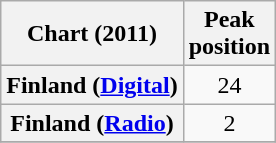<table class="wikitable sortable plainrowheaders">
<tr>
<th>Chart (2011)</th>
<th>Peak<br>position</th>
</tr>
<tr>
<th scope="row">Finland (<a href='#'>Digital</a>)</th>
<td style="text-align:center;">24</td>
</tr>
<tr>
<th scope="row">Finland (<a href='#'>Radio</a>)</th>
<td style="text-align:center;">2</td>
</tr>
<tr>
</tr>
</table>
